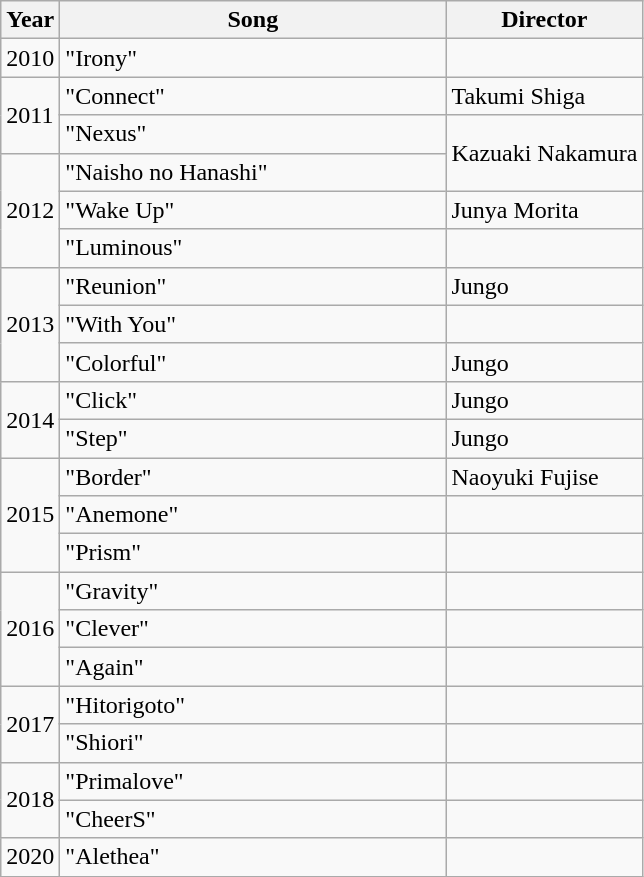<table class="wikitable">
<tr>
<th>Year</th>
<th width="250">Song</th>
<th>Director</th>
</tr>
<tr>
<td>2010</td>
<td>"Irony"</td>
<td></td>
</tr>
<tr>
<td rowspan="2">2011</td>
<td>"Connect"</td>
<td>Takumi Shiga</td>
</tr>
<tr>
<td>"Nexus"</td>
<td rowspan="2">Kazuaki Nakamura</td>
</tr>
<tr>
<td rowspan="3">2012</td>
<td>"Naisho no Hanashi"</td>
</tr>
<tr>
<td>"Wake Up"</td>
<td>Junya Morita</td>
</tr>
<tr>
<td>"Luminous"</td>
<td></td>
</tr>
<tr>
<td rowspan="3">2013</td>
<td>"Reunion"</td>
<td>Jungo</td>
</tr>
<tr>
<td>"With You"</td>
<td></td>
</tr>
<tr>
<td>"Colorful"</td>
<td>Jungo</td>
</tr>
<tr>
<td rowspan="2">2014</td>
<td>"Click"</td>
<td>Jungo</td>
</tr>
<tr>
<td>"Step"</td>
<td>Jungo</td>
</tr>
<tr>
<td rowspan="3">2015</td>
<td>"Border"</td>
<td>Naoyuki Fujise</td>
</tr>
<tr>
<td>"Anemone"</td>
<td></td>
</tr>
<tr>
<td>"Prism"</td>
<td></td>
</tr>
<tr>
<td rowspan="3">2016</td>
<td>"Gravity"</td>
<td></td>
</tr>
<tr>
<td>"Clever"</td>
<td></td>
</tr>
<tr>
<td>"Again"</td>
<td></td>
</tr>
<tr>
<td rowspan="2">2017</td>
<td>"Hitorigoto"</td>
<td></td>
</tr>
<tr>
<td>"Shiori"</td>
<td></td>
</tr>
<tr>
<td rowspan="2">2018</td>
<td>"Primalove"</td>
<td></td>
</tr>
<tr>
<td>"CheerS"</td>
<td></td>
</tr>
<tr>
<td>2020</td>
<td>"Alethea"</td>
<td></td>
</tr>
</table>
